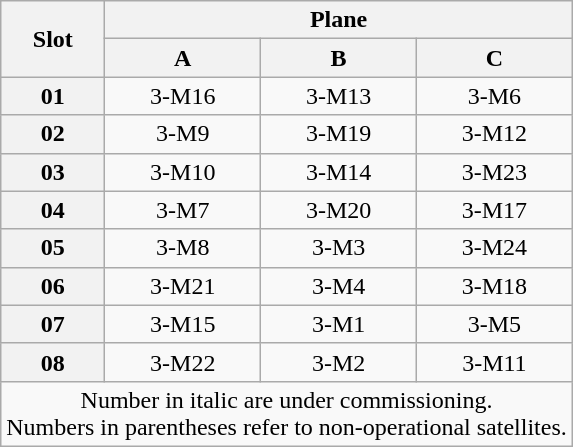<table class="wikitable" style="text-align:center;">
<tr>
<th rowspan="2">Slot</th>
<th colspan="3">Plane</th>
</tr>
<tr>
<th>A</th>
<th>B</th>
<th>C</th>
</tr>
<tr>
<th>01</th>
<td>3-M16</td>
<td>3-M13</td>
<td>3-M6</td>
</tr>
<tr>
<th>02</th>
<td>3-M9</td>
<td>3-M19</td>
<td>3-M12</td>
</tr>
<tr>
<th>03</th>
<td>3-M10</td>
<td>3-M14</td>
<td>3-M23</td>
</tr>
<tr>
<th>04</th>
<td>3-M7</td>
<td>3-M20</td>
<td>3-M17</td>
</tr>
<tr>
<th>05</th>
<td>3-M8</td>
<td>3-M3</td>
<td>3-M24</td>
</tr>
<tr>
<th>06</th>
<td>3-M21</td>
<td>3-M4</td>
<td>3-M18</td>
</tr>
<tr>
<th>07</th>
<td>3-M15</td>
<td>3-M1</td>
<td>3-M5</td>
</tr>
<tr>
<th>08</th>
<td>3-M22</td>
<td>3-M2</td>
<td>3-M11</td>
</tr>
<tr>
<td colspan=4>Number in italic are under commissioning. <br> Numbers in parentheses refer to non-operational satellites.</td>
</tr>
</table>
